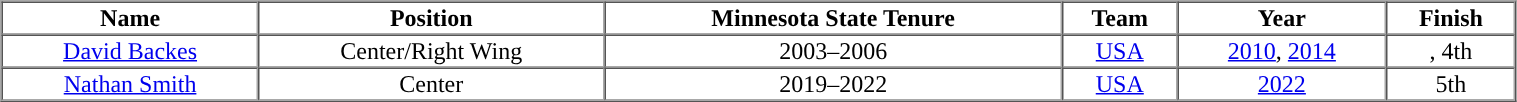<table cellpadding="1" border="1" cellspacing="0" width="80%">
<tr>
<th>Name</th>
<th>Position</th>
<th>Minnesota State Tenure</th>
<th>Team</th>
<th>Year</th>
<th>Finish</th>
</tr>
<tr align="center">
<td><a href='#'>David Backes</a></td>
<td>Center/Right Wing</td>
<td>2003–2006</td>
<td> <a href='#'>USA</a></td>
<td><a href='#'>2010</a>, <a href='#'>2014</a></td>
<td>, 4th</td>
</tr>
<tr align="center">
<td><a href='#'>Nathan Smith</a></td>
<td>Center</td>
<td>2019–2022</td>
<td> <a href='#'>USA</a></td>
<td><a href='#'>2022</a></td>
<td>5th</td>
</tr>
<tr align="center">
</tr>
</table>
